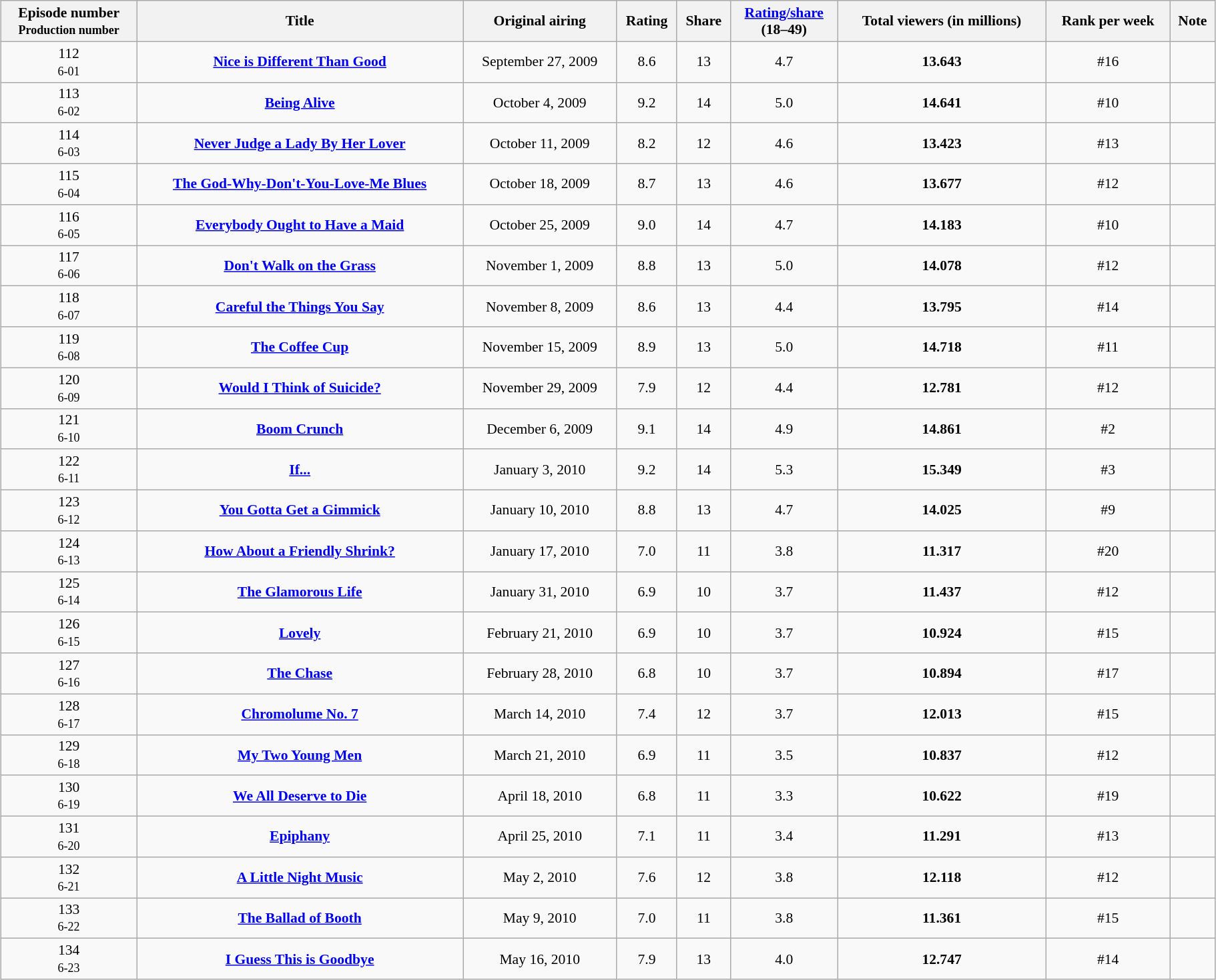<table class="wikitable" style="font-size:90%; text-align:center; width: 96%; margin-left: auto; margin-right: auto;">
<tr>
<th>Episode number<br><small>Production number</small></th>
<th>Title</th>
<th>Original airing</th>
<th>Rating</th>
<th>Share</th>
<th><a href='#'>Rating/share</a><br>(18–49)</th>
<th>Total viewers (in millions)</th>
<th>Rank per week</th>
<th>Note</th>
</tr>
<tr>
<td>112<br><small>6-01</small></td>
<td><strong><a href='#'>Nice is Different Than Good</a></strong></td>
<td>September 27, 2009</td>
<td>8.6</td>
<td>13</td>
<td>4.7</td>
<td><strong>13.643</strong></td>
<td>#16</td>
<td></td>
</tr>
<tr>
<td>113<br><small>6-02</small></td>
<td><strong><a href='#'>Being Alive</a></strong></td>
<td>October 4, 2009</td>
<td>9.2</td>
<td>14</td>
<td>5.0</td>
<td><strong>14.641</strong></td>
<td>#10</td>
<td></td>
</tr>
<tr>
<td>114<br><small>6-03</small></td>
<td><strong><a href='#'>Never Judge a Lady By Her Lover</a></strong></td>
<td>October 11, 2009</td>
<td>8.2</td>
<td>12</td>
<td>4.6</td>
<td><strong>13.423</strong></td>
<td>#13</td>
<td></td>
</tr>
<tr>
<td>115<br><small>6-04</small></td>
<td><strong><a href='#'>The God-Why-Don't-You-Love-Me Blues</a></strong></td>
<td>October 18, 2009</td>
<td>8.7</td>
<td>13</td>
<td>4.6</td>
<td><strong>13.677</strong></td>
<td>#12</td>
<td></td>
</tr>
<tr>
<td>116<br><small>6-05</small></td>
<td><strong><a href='#'>Everybody Ought to Have a Maid</a></strong></td>
<td>October 25, 2009</td>
<td>9.0</td>
<td>14</td>
<td>4.7</td>
<td><strong>14.183</strong></td>
<td>#10</td>
<td></td>
</tr>
<tr>
<td>117<br><small>6-06</small></td>
<td><strong><a href='#'>Don't Walk on the Grass</a></strong></td>
<td>November 1, 2009</td>
<td>8.8</td>
<td>13</td>
<td>5.0</td>
<td><strong>14.078</strong></td>
<td>#12</td>
<td></td>
</tr>
<tr>
<td>118<br><small>6-07</small></td>
<td><strong><a href='#'>Careful the Things You Say</a></strong></td>
<td>November 8, 2009</td>
<td>8.6</td>
<td>13</td>
<td>4.4</td>
<td><strong>13.795</strong></td>
<td>#14</td>
<td></td>
</tr>
<tr>
<td>119<br><small>6-08</small></td>
<td><strong><a href='#'>The Coffee Cup</a></strong></td>
<td>November 15, 2009</td>
<td>8.9</td>
<td>13</td>
<td>5.0</td>
<td><strong>14.718</strong></td>
<td>#11</td>
<td></td>
</tr>
<tr>
<td>120<br><small>6-09</small></td>
<td><strong><a href='#'>Would I Think of Suicide?</a></strong></td>
<td>November 29, 2009</td>
<td>7.9</td>
<td>12</td>
<td>4.4</td>
<td><strong>12.781</strong></td>
<td>#12</td>
<td></td>
</tr>
<tr>
<td>121<br><small>6-10</small></td>
<td><strong><a href='#'>Boom Crunch</a></strong></td>
<td>December 6, 2009</td>
<td>9.1</td>
<td>14</td>
<td>4.9</td>
<td><strong>14.861</strong></td>
<td>#2</td>
<td></td>
</tr>
<tr>
<td>122<br><small>6-11</small></td>
<td><strong><a href='#'>If...</a></strong></td>
<td>January 3, 2010</td>
<td>9.2</td>
<td>14</td>
<td>5.3</td>
<td><strong>15.349</strong></td>
<td>#3</td>
<td></td>
</tr>
<tr>
<td>123<br><small>6-12</small></td>
<td><strong><a href='#'>You Gotta Get a Gimmick</a></strong></td>
<td>January 10, 2010</td>
<td>8.8</td>
<td>13</td>
<td>4.7</td>
<td><strong>14.025</strong></td>
<td>#9</td>
<td></td>
</tr>
<tr>
<td>124<br><small>6-13</small></td>
<td><strong><a href='#'>How About a Friendly Shrink?</a></strong></td>
<td>January 17, 2010</td>
<td>7.0</td>
<td>11</td>
<td>3.8</td>
<td><strong>11.317</strong></td>
<td>#20</td>
<td></td>
</tr>
<tr>
<td>125<br><small>6-14</small></td>
<td><strong><a href='#'>The Glamorous Life</a></strong></td>
<td>January 31, 2010</td>
<td>6.9</td>
<td>10</td>
<td>3.7</td>
<td><strong>11.437</strong></td>
<td>#12</td>
<td></td>
</tr>
<tr>
<td>126<br><small>6-15</small></td>
<td><strong><a href='#'>Lovely</a></strong></td>
<td>February 21, 2010</td>
<td>6.9</td>
<td>10</td>
<td>3.7</td>
<td><strong>10.924</strong></td>
<td>#15</td>
<td></td>
</tr>
<tr>
<td>127<br><small>6-16</small></td>
<td><strong><a href='#'>The Chase</a></strong></td>
<td>February 28, 2010</td>
<td>6.8</td>
<td>10</td>
<td>3.7</td>
<td><strong>10.894</strong></td>
<td>#17</td>
<td></td>
</tr>
<tr>
<td>128<br><small>6-17</small></td>
<td><strong><a href='#'>Chromolume No. 7</a></strong></td>
<td>March 14, 2010</td>
<td>7.4</td>
<td>12</td>
<td>3.7</td>
<td><strong>12.013</strong></td>
<td>#15</td>
<td></td>
</tr>
<tr>
<td>129<br><small>6-18</small></td>
<td><strong><a href='#'>My Two Young Men</a></strong></td>
<td>March 21, 2010</td>
<td>6.9</td>
<td>11</td>
<td>3.5</td>
<td><strong>10.837</strong></td>
<td>#12</td>
<td></td>
</tr>
<tr>
<td>130<br><small>6-19</small></td>
<td><strong><a href='#'>We All Deserve to Die</a></strong></td>
<td>April 18, 2010</td>
<td>6.8</td>
<td>11</td>
<td>3.3</td>
<td><strong>10.622</strong></td>
<td>#19</td>
<td></td>
</tr>
<tr>
<td>131<br><small>6-20</small></td>
<td><strong><a href='#'>Epiphany</a></strong></td>
<td>April 25, 2010</td>
<td>7.1</td>
<td>11</td>
<td>3.4</td>
<td><strong>11.291</strong></td>
<td>#13</td>
<td></td>
</tr>
<tr>
<td>132<br><small>6-21</small></td>
<td><strong><a href='#'>A Little Night Music</a></strong></td>
<td>May 2, 2010</td>
<td>7.6</td>
<td>12</td>
<td>3.8</td>
<td><strong>12.118</strong></td>
<td>#12</td>
<td></td>
</tr>
<tr>
<td>133<br><small>6-22</small></td>
<td><strong><a href='#'>The Ballad of Booth</a></strong></td>
<td>May 9, 2010</td>
<td>7.0</td>
<td>11</td>
<td>3.8</td>
<td><strong>11.361</strong></td>
<td>#15</td>
<td></td>
</tr>
<tr>
<td>134<br><small>6-23</small></td>
<td><strong><a href='#'>I Guess This is Goodbye</a></strong></td>
<td>May 16, 2010</td>
<td>7.9</td>
<td>13</td>
<td>4.0</td>
<td><strong>12.747</strong></td>
<td>#14</td>
<td></td>
</tr>
</table>
